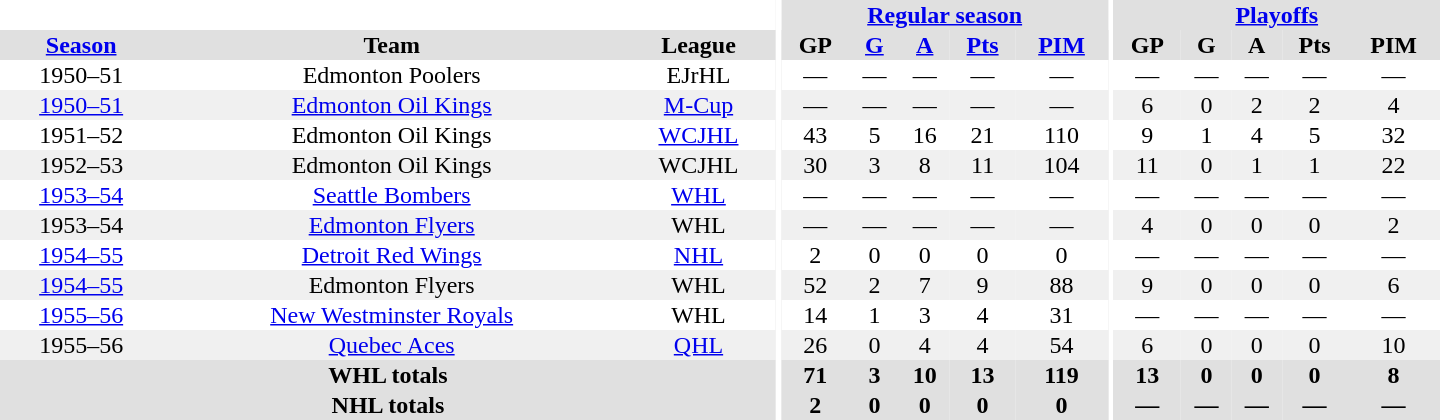<table border="0" cellpadding="1" cellspacing="0" style="text-align:center; width:60em">
<tr bgcolor="#e0e0e0">
<th colspan="3" bgcolor="#ffffff"></th>
<th rowspan="100" bgcolor="#ffffff"></th>
<th colspan="5"><a href='#'>Regular season</a></th>
<th rowspan="100" bgcolor="#ffffff"></th>
<th colspan="5"><a href='#'>Playoffs</a></th>
</tr>
<tr bgcolor="#e0e0e0">
<th><a href='#'>Season</a></th>
<th>Team</th>
<th>League</th>
<th>GP</th>
<th><a href='#'>G</a></th>
<th><a href='#'>A</a></th>
<th><a href='#'>Pts</a></th>
<th><a href='#'>PIM</a></th>
<th>GP</th>
<th>G</th>
<th>A</th>
<th>Pts</th>
<th>PIM</th>
</tr>
<tr>
<td>1950–51</td>
<td>Edmonton Poolers</td>
<td>EJrHL</td>
<td>—</td>
<td>—</td>
<td>—</td>
<td>—</td>
<td>—</td>
<td>—</td>
<td>—</td>
<td>—</td>
<td>—</td>
<td>—</td>
</tr>
<tr bgcolor="#f0f0f0">
<td><a href='#'>1950–51</a></td>
<td><a href='#'>Edmonton Oil Kings</a></td>
<td><a href='#'>M-Cup</a></td>
<td>—</td>
<td>—</td>
<td>—</td>
<td>—</td>
<td>—</td>
<td>6</td>
<td>0</td>
<td>2</td>
<td>2</td>
<td>4</td>
</tr>
<tr>
<td>1951–52</td>
<td>Edmonton Oil Kings</td>
<td><a href='#'>WCJHL</a></td>
<td>43</td>
<td>5</td>
<td>16</td>
<td>21</td>
<td>110</td>
<td>9</td>
<td>1</td>
<td>4</td>
<td>5</td>
<td>32</td>
</tr>
<tr bgcolor="#f0f0f0">
<td>1952–53</td>
<td>Edmonton Oil Kings</td>
<td>WCJHL</td>
<td>30</td>
<td>3</td>
<td>8</td>
<td>11</td>
<td>104</td>
<td>11</td>
<td>0</td>
<td>1</td>
<td>1</td>
<td>22</td>
</tr>
<tr>
<td><a href='#'>1953–54</a></td>
<td><a href='#'>Seattle Bombers</a></td>
<td><a href='#'>WHL</a></td>
<td>—</td>
<td>—</td>
<td>—</td>
<td>—</td>
<td>—</td>
<td>—</td>
<td>—</td>
<td>—</td>
<td>—</td>
<td>—</td>
</tr>
<tr bgcolor="#f0f0f0">
<td>1953–54</td>
<td><a href='#'>Edmonton Flyers</a></td>
<td>WHL</td>
<td>—</td>
<td>—</td>
<td>—</td>
<td>—</td>
<td>—</td>
<td>4</td>
<td>0</td>
<td>0</td>
<td>0</td>
<td>2</td>
</tr>
<tr>
<td><a href='#'>1954–55</a></td>
<td><a href='#'>Detroit Red Wings</a></td>
<td><a href='#'>NHL</a></td>
<td>2</td>
<td>0</td>
<td>0</td>
<td>0</td>
<td>0</td>
<td>—</td>
<td>—</td>
<td>—</td>
<td>—</td>
<td>—</td>
</tr>
<tr bgcolor="#f0f0f0">
<td><a href='#'>1954–55</a></td>
<td>Edmonton Flyers</td>
<td>WHL</td>
<td>52</td>
<td>2</td>
<td>7</td>
<td>9</td>
<td>88</td>
<td>9</td>
<td>0</td>
<td>0</td>
<td>0</td>
<td>6</td>
</tr>
<tr>
<td><a href='#'>1955–56</a></td>
<td><a href='#'>New Westminster Royals</a></td>
<td>WHL</td>
<td>14</td>
<td>1</td>
<td>3</td>
<td>4</td>
<td>31</td>
<td>—</td>
<td>—</td>
<td>—</td>
<td>—</td>
<td>—</td>
</tr>
<tr bgcolor="#f0f0f0">
<td>1955–56</td>
<td><a href='#'>Quebec Aces</a></td>
<td><a href='#'>QHL</a></td>
<td>26</td>
<td>0</td>
<td>4</td>
<td>4</td>
<td>54</td>
<td>6</td>
<td>0</td>
<td>0</td>
<td>0</td>
<td>10</td>
</tr>
<tr bgcolor="#e0e0e0">
<th colspan="3">WHL totals</th>
<th>71</th>
<th>3</th>
<th>10</th>
<th>13</th>
<th>119</th>
<th>13</th>
<th>0</th>
<th>0</th>
<th>0</th>
<th>8</th>
</tr>
<tr bgcolor="#e0e0e0">
<th colspan="3">NHL totals</th>
<th>2</th>
<th>0</th>
<th>0</th>
<th>0</th>
<th>0</th>
<th>—</th>
<th>—</th>
<th>—</th>
<th>—</th>
<th>—</th>
</tr>
</table>
